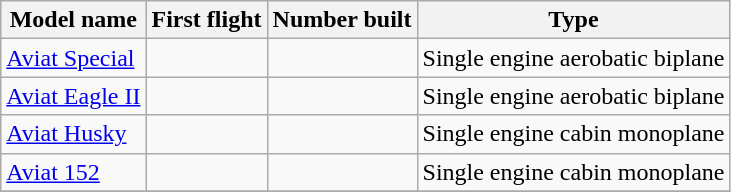<table class="wikitable sortable">
<tr>
<th>Model name</th>
<th>First flight</th>
<th>Number built</th>
<th>Type</th>
</tr>
<tr>
<td align=left><a href='#'>Aviat Special</a></td>
<td align=center></td>
<td align=center></td>
<td align=left>Single engine aerobatic biplane</td>
</tr>
<tr>
<td align=left><a href='#'>Aviat Eagle II</a></td>
<td align=center></td>
<td align=center></td>
<td align=left>Single engine aerobatic biplane</td>
</tr>
<tr>
<td align=left><a href='#'>Aviat Husky</a></td>
<td align=center></td>
<td align=center></td>
<td align=left>Single engine cabin monoplane</td>
</tr>
<tr>
<td align=left><a href='#'>Aviat 152</a></td>
<td align=center></td>
<td align=center></td>
<td align=left>Single engine cabin monoplane</td>
</tr>
<tr>
</tr>
</table>
